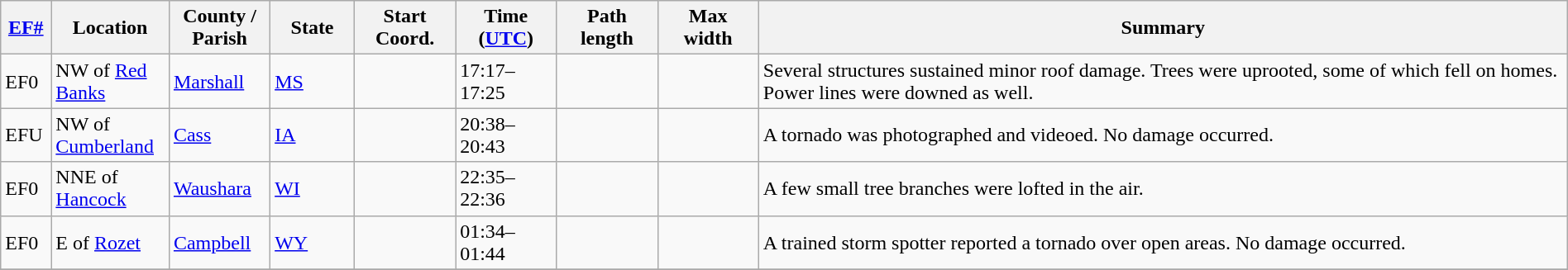<table class="wikitable sortable" style="width:100%;">
<tr>
<th scope="col" style="width:3%; text-align:center;"><a href='#'>EF#</a></th>
<th scope="col" style="width:7%; text-align:center;" class="unsortable">Location</th>
<th scope="col" style="width:6%; text-align:center;" class="unsortable">County / Parish</th>
<th scope="col" style="width:5%; text-align:center;">State</th>
<th scope="col" style="width:6%; text-align:center;">Start Coord.</th>
<th scope="col" style="width:6%; text-align:center;">Time (<a href='#'>UTC</a>)</th>
<th scope="col" style="width:6%; text-align:center;">Path length</th>
<th scope="col" style="width:6%; text-align:center;">Max width</th>
<th scope="col" class="unsortable" style="width:48%; text-align:center;">Summary</th>
</tr>
<tr>
<td bgcolor=>EF0</td>
<td>NW of <a href='#'>Red Banks</a></td>
<td><a href='#'>Marshall</a></td>
<td><a href='#'>MS</a></td>
<td></td>
<td>17:17–17:25</td>
<td></td>
<td></td>
<td>Several structures sustained minor roof damage. Trees were uprooted, some of which fell on homes. Power lines were downed as well.</td>
</tr>
<tr>
<td bgcolor=>EFU</td>
<td>NW of <a href='#'>Cumberland</a></td>
<td><a href='#'>Cass</a></td>
<td><a href='#'>IA</a></td>
<td></td>
<td>20:38–20:43</td>
<td></td>
<td></td>
<td>A tornado was photographed and videoed. No damage occurred.</td>
</tr>
<tr>
<td bgcolor=>EF0</td>
<td>NNE of <a href='#'>Hancock</a></td>
<td><a href='#'>Waushara</a></td>
<td><a href='#'>WI</a></td>
<td></td>
<td>22:35–22:36</td>
<td></td>
<td></td>
<td>A few small tree branches were lofted in the air.</td>
</tr>
<tr>
<td bgcolor=>EF0</td>
<td>E of <a href='#'>Rozet</a></td>
<td><a href='#'>Campbell</a></td>
<td><a href='#'>WY</a></td>
<td></td>
<td>01:34–01:44</td>
<td></td>
<td></td>
<td>A trained storm spotter reported a tornado over open areas. No damage occurred.</td>
</tr>
<tr>
</tr>
</table>
